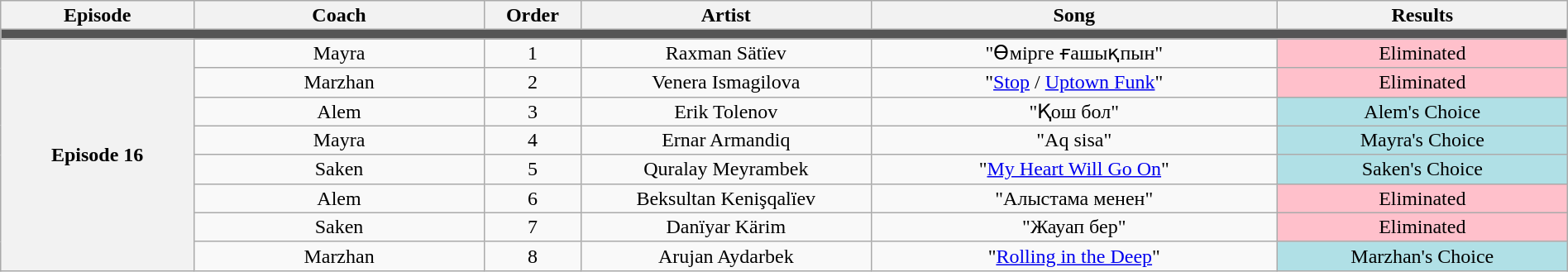<table class="wikitable" style="text-align:center; line-height:16px; width:100%;">
<tr>
<th style="width:10%;">Episode</th>
<th style="width:15%;">Coach</th>
<th style="width:05%;">Order</th>
<th style="width:15%;">Artist</th>
<th style="width:21%;">Song</th>
<th style="width:15%;">Results</th>
</tr>
<tr>
<th colspan="6" style="background:#555555;"></th>
</tr>
<tr>
<th rowspan="8">Episode 16<br></th>
<td>Mayra</td>
<td>1</td>
<td>Raxman Sätïev</td>
<td>"Өмірге ғашықпын"</td>
<td style="background:pink;">Eliminated</td>
</tr>
<tr>
<td>Marzhan</td>
<td>2</td>
<td>Venera Ismagilova</td>
<td>"<a href='#'>Stop</a> / <a href='#'>Uptown Funk</a>"</td>
<td style="background:pink;">Eliminated</td>
</tr>
<tr>
<td>Alem</td>
<td>3</td>
<td>Erik Tolenov</td>
<td>"Қош бол"</td>
<td style="background:#B0E0E6;">Alem's Choice</td>
</tr>
<tr>
<td>Mayra</td>
<td>4</td>
<td>Ernar Armandiq</td>
<td>"Aq sisa"</td>
<td style="background:#B0E0E6;">Mayra's Choice</td>
</tr>
<tr>
<td scope="row">Saken</td>
<td>5</td>
<td>Quralay Meyrambek</td>
<td>"<a href='#'>My Heart Will Go On</a>"</td>
<td style="background:#B0E0E6;">Saken's Choice</td>
</tr>
<tr>
<td>Alem</td>
<td>6</td>
<td>Beksultan Kenişqalïev</td>
<td>"Алыстама менен"</td>
<td style="background:pink;">Eliminated</td>
</tr>
<tr>
<td>Saken</td>
<td>7</td>
<td>Danïyar Kärim</td>
<td>"Жауап бер"</td>
<td style="background:pink;">Eliminated</td>
</tr>
<tr>
<td>Marzhan</td>
<td>8</td>
<td>Arujan Aydarbek</td>
<td>"<a href='#'>Rolling in the Deep</a>"</td>
<td style="background:#B0E0E6;">Marzhan's Choice</td>
</tr>
</table>
